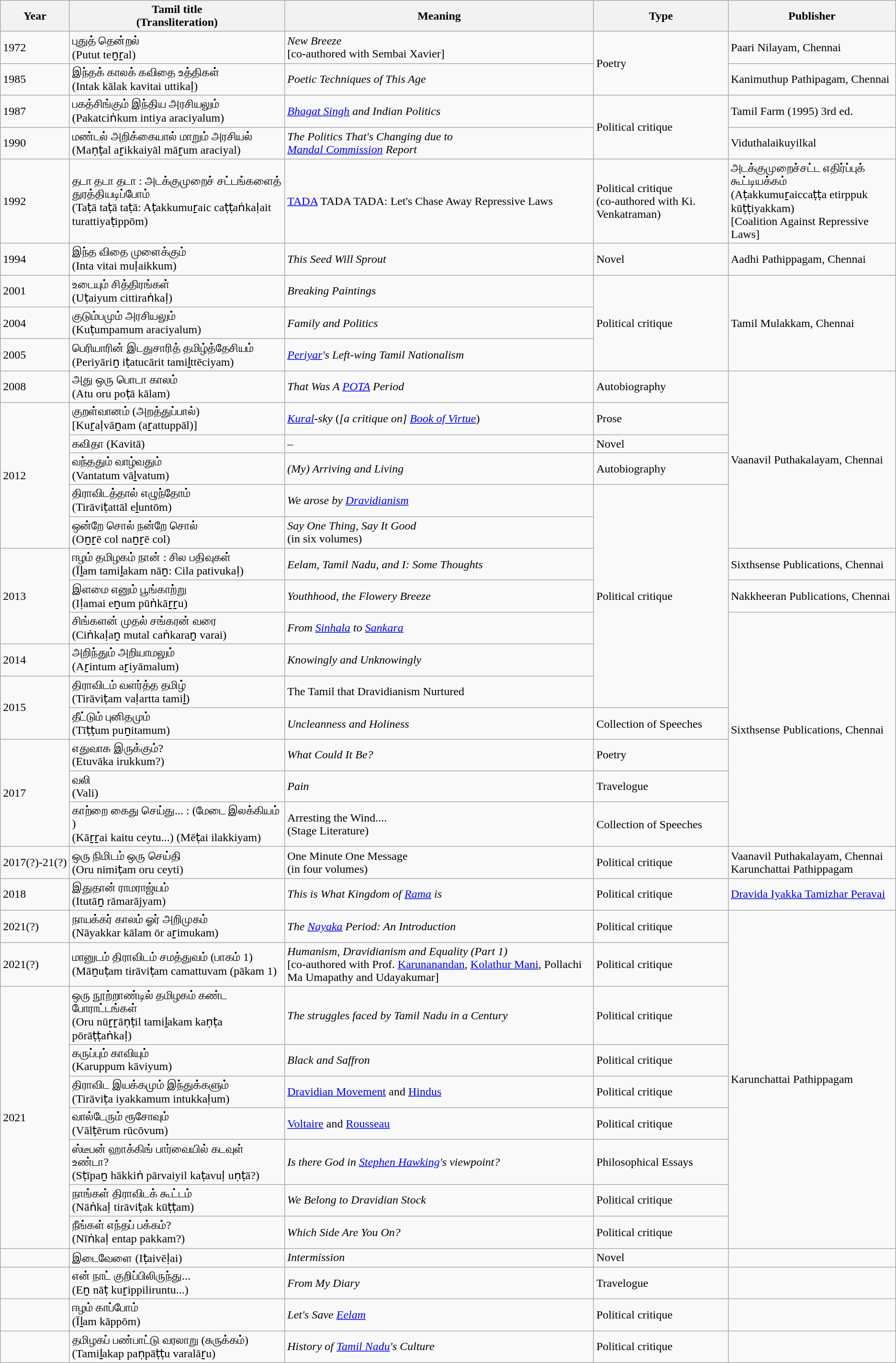<table class="wikitable sortable">
<tr>
<th>Year</th>
<th>Tamil title<br>(Transliteration)</th>
<th>Meaning</th>
<th>Type</th>
<th>Publisher</th>
</tr>
<tr>
<td>1972</td>
<td>புதுத் தென்றல்<br>(Putut teṉṟal)</td>
<td><em>New Breeze</em><br>[co-authored with Sembai Xavier]</td>
<td rowspan="2">Poetry</td>
<td>Paari Nilayam, Chennai</td>
</tr>
<tr>
<td>1985</td>
<td>இந்தக் காலக் கவிதை உத்திகள்<br>(Intak kālak kavitai uttikaḷ)</td>
<td><em>Poetic Techniques of This Age</em></td>
<td>Kanimuthup Pathipagam, Chennai</td>
</tr>
<tr>
<td>1987</td>
<td>பகத்சிங்கும் இந்திய அரசியலும்<br>(Pakatciṅkum intiya araciyalum)</td>
<td><em><a href='#'>Bhagat Singh</a> and Indian Politics</em></td>
<td rowspan="2">Political critique</td>
<td>Tamil Farm (1995) 3rd ed.</td>
</tr>
<tr>
<td>1990</td>
<td>மண்டல் அறிக்கையால் மாறும் அரசியல்<br>(Maṇṭal aṟikkaiyāl māṟum araciyal)</td>
<td><em>The Politics That's Changing due to</em><br><em><a href='#'>Mandal Commission</a> Report</em></td>
<td>Viduthalaikuyilkal</td>
</tr>
<tr>
<td>1992</td>
<td>தடா தடா தடா : அடக்குமுறைச் சட்டங்களைத் துரத்தியடிப்போம்<br>(Taṭā taṭā taṭā: Aṭakkumuṟaic caṭṭaṅkaḷait turattiyaṭippōm)</td>
<td><a href='#'>TADA</a> TADA TADA: Let's Chase Away Repressive Laws</td>
<td>Political critique<br>(co-authored with Ki. Venkatraman)</td>
<td>அடக்குமுறைச்சட்ட எதிர்ப்புக் கூட்டியக்கம்<br>(Aṭakkumuṟaiccaṭṭa etirppuk kūṭṭiyakkam)<br>[Coalition Against Repressive Laws]</td>
</tr>
<tr>
<td>1994</td>
<td>இந்த விதை முளைக்கும்<br>(Inta vitai muḷaikkum)</td>
<td><em>This Seed Will Sprout</em></td>
<td>Novel</td>
<td>Aadhi Pathippagam, Chennai</td>
</tr>
<tr>
<td>2001</td>
<td>உடையும் சித்திரங்கள்<br>(Uṭaiyum cittiraṅkaḷ)</td>
<td><em>Breaking Paintings</em></td>
<td rowspan="3">Political critique</td>
<td rowspan="3">Tamil Mulakkam, Chennai</td>
</tr>
<tr>
<td>2004</td>
<td>குடும்பமும் அரசியலும்<br>(Kuṭumpamum araciyalum)</td>
<td><em>Family and Politics</em></td>
</tr>
<tr>
<td>2005</td>
<td>பெரியாரின் இடதுசாரித் தமிழ்த்தேசியம்<br>(Periyāriṉ iṭatucārit tamiḻttēciyam)</td>
<td><em><a href='#'>Periyar</a>'s Left-wing Tamil Nationalism</em></td>
</tr>
<tr>
<td>2008</td>
<td>அது ஒரு பொடா காலம்<br>(Atu oru poṭā kālam)</td>
<td><em>That Was A <a href='#'>POTA</a> Period</em></td>
<td>Autobiography</td>
<td rowspan="6">Vaanavil Puthakalayam, Chennai</td>
</tr>
<tr>
<td rowspan="5">2012</td>
<td>குறள்வானம் (அறத்துப்பால்)<br>[Kuṟaḷvāṉam (aṟattuppāl)]</td>
<td><em><a href='#'>Kural</a>-sky</em> (<em>[a critique on] <a href='#'>Book of Virtue</a></em>)</td>
<td>Prose</td>
</tr>
<tr>
<td>கவிதா (Kavitā)</td>
<td>–</td>
<td>Novel</td>
</tr>
<tr>
<td>வந்ததும் வாழ்வதும்<br>(Vantatum vāḻvatum)</td>
<td><em>(My) Arriving and Living</em></td>
<td>Autobiography</td>
</tr>
<tr>
<td>திராவிடத்தால் எழுந்தோம்<br>(Tirāviṭattāl eḻuntōm)</td>
<td><em>We arose by <a href='#'>Dravidianism</a></em></td>
<td rowspan="7">Political critique</td>
</tr>
<tr>
<td>ஒன்றே சொல் நன்றே சொல்<br>(Oṉṟē col naṉṟē col)</td>
<td><em>Say One Thing, Say It Good</em><br>(in six volumes)</td>
</tr>
<tr>
<td rowspan="3">2013</td>
<td>ஈழம் தமிழகம் நான் : சில பதிவுகள்<br>(Īḻam tamiḻakam nāṉ: Cila pativukaḷ)</td>
<td><em>Eelam, Tamil Nadu, and I: Some Thoughts</em></td>
<td>Sixthsense Publications, Chennai</td>
</tr>
<tr>
<td>இளமை எனும் பூங்காற்று<br>(Iḷamai eṉum pūṅkāṟṟu)</td>
<td><em>Youthhood, the Flowery Breeze</em></td>
<td>Nakkheeran Publications, Chennai</td>
</tr>
<tr>
<td>சிங்களன் முதல் சங்கரன் வரை<br>(Ciṅkaḷaṉ mutal caṅkaraṉ varai)</td>
<td><em>From <a href='#'>Sinhala</a> to <a href='#'>Sankara</a></em></td>
<td rowspan="7">Sixthsense Publications, Chennai</td>
</tr>
<tr>
<td>2014</td>
<td>அறிந்தும் அறியாமலும்<br>(Aṟintum aṟiyāmalum)</td>
<td><em>Knowingly and Unknowingly</em></td>
</tr>
<tr>
<td rowspan="2">2015</td>
<td>திராவிடம் வளர்த்த தமிழ்<br>(Tirāviṭam vaḷartta tamiḻ)</td>
<td>The Tamil that Dravidianism Nurtured</td>
</tr>
<tr>
<td>தீட்டும் புனிதமும்<br>(Tīṭṭum puṉitamum)</td>
<td><em>Uncleanness and Holiness</em></td>
<td>Collection of Speeches</td>
</tr>
<tr>
<td rowspan="3">2017</td>
<td>எதுவாக இருக்கும்?<br>(Etuvāka irukkum?)</td>
<td><em>What Could It Be?</em></td>
<td>Poetry</td>
</tr>
<tr>
<td>வலி<br>(Vali)</td>
<td><em>Pain</em></td>
<td>Travelogue</td>
</tr>
<tr>
<td>காற்றை கைது செய்து...  :  (மேடை இலக்கியம் )<br>(Kāṟṟai kaitu ceytu...) (Mēṭai ilakkiyam)</td>
<td>Arresting the Wind....<br>(Stage Literature)</td>
<td>Collection of Speeches</td>
</tr>
<tr>
<td>2017(?)-21(?)</td>
<td>ஒரு நிமிடம் ஒரு செய்தி<br>(Oru nimiṭam oru ceyti)</td>
<td>One Minute One Message<br>(in four volumes)</td>
<td>Political critique</td>
<td>Vaanavil Puthakalayam, Chennai<br>Karunchattai Pathippagam</td>
</tr>
<tr>
<td>2018</td>
<td>இதுதான் ராமராஜ்யம்<br>(Itutāṉ rāmarājyam)</td>
<td><em>This is What Kingdom of <a href='#'>Rama</a> is</em></td>
<td>Political critique</td>
<td><a href='#'>Dravida Iyakka Tamizhar Peravai</a></td>
</tr>
<tr>
<td>2021(?)</td>
<td>நாயக்கர் காலம் ஓர் அறிமுகம்<br>(Nāyakkar kālam ōr aṟimukam)</td>
<td><em>The <a href='#'>Nayaka</a> Period: An Introduction</em></td>
<td>Political critique</td>
<td rowspan="9">Karunchattai Pathippagam</td>
</tr>
<tr>
<td>2021(?)</td>
<td>மானுடம் திராவிடம் சமத்துவம் (பாகம் 1)<br>(Māṉuṭam tirāviṭam camattuvam (pākam 1)</td>
<td><em>Humanism, Dravidianism and Equality (Part 1)</em><br>[co-authored with Prof. <a href='#'>Karunanandan</a>, <a href='#'>Kolathur Mani</a>, Pollachi Ma Umapathy and Udayakumar]</td>
<td>Political critique</td>
</tr>
<tr>
<td rowspan="7">2021</td>
<td>ஒரு நூற்றாண்டில் தமிழகம் கண்ட போராட்டங்கள்<br>(Oru nūṟṟāṇṭil tamiḻakam kaṇṭa pōrāṭṭaṅkaḷ)</td>
<td><em>The struggles faced by Tamil Nadu in a Century</em></td>
<td>Political critique</td>
</tr>
<tr>
<td>கருப்பும் காவியும்<br>(Karuppum kāviyum)</td>
<td><em>Black and Saffron</em></td>
<td>Political critique</td>
</tr>
<tr>
<td>திராவிட இயக்கமும் இந்துக்களும்<br>(Tirāviṭa iyakkamum intukkaḷum)</td>
<td><a href='#'>Dravidian Movement</a> and <a href='#'>Hindus</a></td>
<td>Political critique</td>
</tr>
<tr>
<td>வால்டேரும் ரூசோவும்<br>(Vālṭērum rūcōvum)</td>
<td><a href='#'>Voltaire</a> and <a href='#'>Rousseau</a></td>
<td>Political critique</td>
</tr>
<tr>
<td>ஸ்டீபன் ஹாக்கிங் பார்வையில் கடவுள் உண்டா?<br>(Sṭīpaṉ hākkiṅ pārvaiyil kaṭavuḷ uṇṭā?)</td>
<td><em>Is there God in <a href='#'>Stephen Hawking</a>'s viewpoint?</em></td>
<td>Philosophical Essays</td>
</tr>
<tr>
<td>நாங்கள் திராவிடக் கூட்டம்<br>(Nāṅkaḷ tirāviṭak kūṭṭam)</td>
<td><em>We Belong to Dravidian Stock</em></td>
<td>Political critique</td>
</tr>
<tr>
<td>நீங்கள் எந்தப் பக்கம்?<br>(Nīṅkaḷ entap pakkam?)</td>
<td><em>Which Side Are You On?</em></td>
<td>Political critique</td>
</tr>
<tr>
<td></td>
<td>இடைவேளை (Iṭaivēḷai)</td>
<td><em>Intermission</em></td>
<td>Novel</td>
<td></td>
</tr>
<tr>
<td></td>
<td>என் நாட் குறிப்பிலிருந்து...<br>(Eṉ nāṭ kuṟippiliruntu...)</td>
<td><em>From My Diary</em></td>
<td>Travelogue</td>
<td></td>
</tr>
<tr>
<td></td>
<td>ஈழம் காப்போம்<br>(Īḻam kāppōm)</td>
<td><em>Let's Save <a href='#'>Eelam</a></em></td>
<td>Political critique</td>
<td></td>
</tr>
<tr>
<td></td>
<td>தமிழகப் பண்பாட்டு வரலாறு (சுருக்கம்)<br>(Tamiḻakap paṇpāṭṭu varalāṟu)</td>
<td><em>History of <a href='#'>Tamil Nadu</a>'s Culture</em></td>
<td>Political critique</td>
<td></td>
</tr>
</table>
